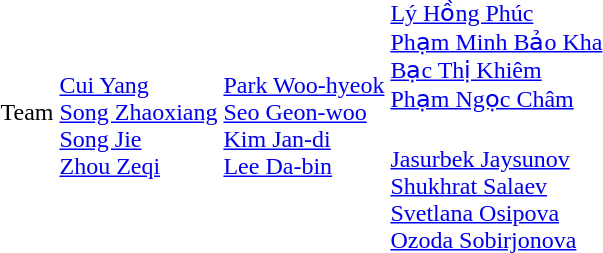<table>
<tr>
<td rowspan=2>Team<br></td>
<td rowspan=2><br><a href='#'>Cui Yang</a><br><a href='#'>Song Zhaoxiang</a><br><a href='#'>Song Jie</a><br><a href='#'>Zhou Zeqi</a></td>
<td rowspan=2><br><a href='#'>Park Woo-hyeok</a><br><a href='#'>Seo Geon-woo</a><br><a href='#'>Kim Jan-di</a><br><a href='#'>Lee Da-bin</a></td>
<td><br><a href='#'>Lý Hồng Phúc</a><br><a href='#'>Phạm Minh Bảo Kha</a><br><a href='#'>Bạc Thị Khiêm</a><br><a href='#'>Phạm Ngọc Châm</a></td>
</tr>
<tr>
<td><br><a href='#'>Jasurbek Jaysunov</a><br><a href='#'>Shukhrat Salaev</a><br><a href='#'>Svetlana Osipova</a><br><a href='#'>Ozoda Sobirjonova</a></td>
</tr>
</table>
